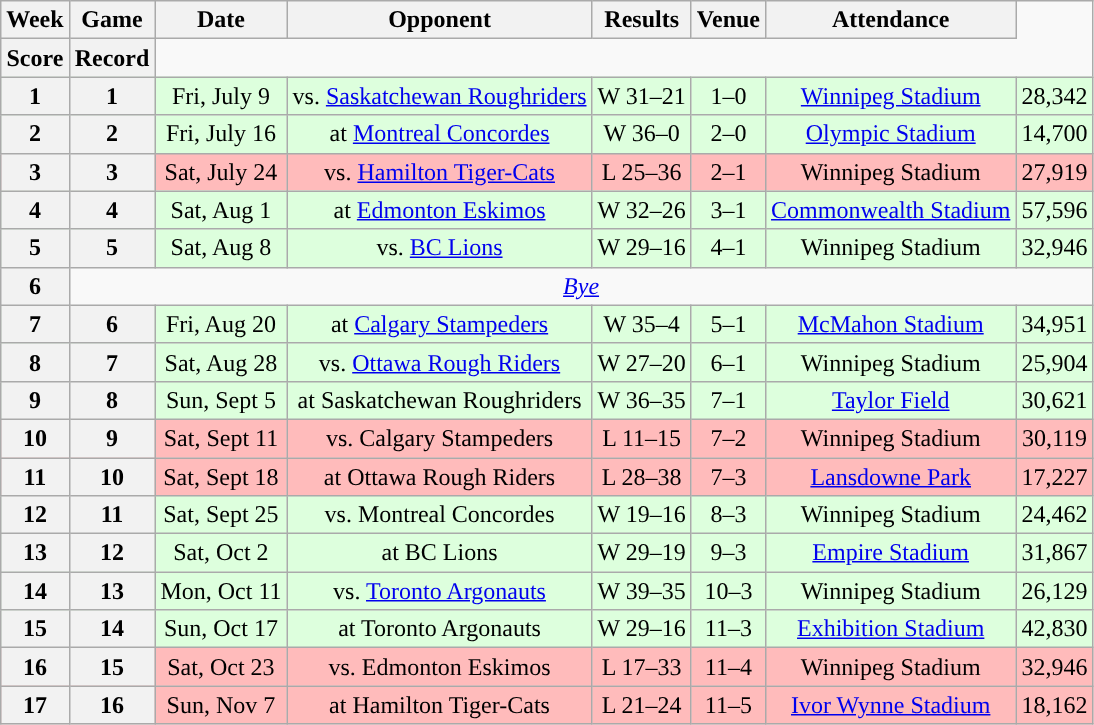<table class="wikitable" style="text-align:center">
<tr>
<th>Week</th>
<th>Game</th>
<th>Date</th>
<th>Opponent</th>
<th>Results</th>
<th>Venue</th>
<th>Attendance</th>
</tr>
<tr>
<th>Score</th>
<th>Record</th>
</tr>
<tr style="background:#ddffdd">
<th>1</th>
<th>1</th>
<td>Fri, July 9</td>
<td>vs. <a href='#'>Saskatchewan Roughriders</a></td>
<td>W 31–21</td>
<td>1–0</td>
<td><a href='#'>Winnipeg Stadium</a></td>
<td>28,342</td>
</tr>
<tr style="background:#ddffdd">
<th>2</th>
<th>2</th>
<td>Fri, July 16</td>
<td>at <a href='#'>Montreal Concordes</a></td>
<td>W 36–0</td>
<td>2–0</td>
<td><a href='#'>Olympic Stadium</a></td>
<td>14,700</td>
</tr>
<tr style="background:#ffbbbb">
<th>3</th>
<th>3</th>
<td>Sat, July 24</td>
<td>vs. <a href='#'>Hamilton Tiger-Cats</a></td>
<td>L 25–36</td>
<td>2–1</td>
<td>Winnipeg Stadium</td>
<td>27,919</td>
</tr>
<tr style="background:#ddffdd">
<th>4</th>
<th>4</th>
<td>Sat, Aug 1</td>
<td>at <a href='#'>Edmonton Eskimos</a></td>
<td>W 32–26</td>
<td>3–1</td>
<td><a href='#'>Commonwealth Stadium</a></td>
<td>57,596</td>
</tr>
<tr style="background:#ddffdd">
<th>5</th>
<th>5</th>
<td>Sat, Aug 8</td>
<td>vs. <a href='#'>BC Lions</a></td>
<td>W 29–16</td>
<td>4–1</td>
<td>Winnipeg Stadium</td>
<td>32,946</td>
</tr>
<tr>
<th>6</th>
<td colspan=7><em><a href='#'>Bye</a></em></td>
</tr>
<tr style="background:#ddffdd">
<th>7</th>
<th>6</th>
<td>Fri, Aug 20</td>
<td>at <a href='#'>Calgary Stampeders</a></td>
<td>W 35–4</td>
<td>5–1</td>
<td><a href='#'>McMahon Stadium</a></td>
<td>34,951</td>
</tr>
<tr style="background:#ddffdd">
<th>8</th>
<th>7</th>
<td>Sat, Aug 28</td>
<td>vs. <a href='#'>Ottawa Rough Riders</a></td>
<td>W 27–20</td>
<td>6–1</td>
<td>Winnipeg Stadium</td>
<td>25,904</td>
</tr>
<tr style="background:#ddffdd">
<th>9</th>
<th>8</th>
<td>Sun, Sept 5</td>
<td>at Saskatchewan Roughriders</td>
<td>W 36–35</td>
<td>7–1</td>
<td><a href='#'>Taylor Field</a></td>
<td>30,621</td>
</tr>
<tr style="background:#ffbbbb">
<th>10</th>
<th>9</th>
<td>Sat, Sept 11</td>
<td>vs. Calgary Stampeders</td>
<td>L 11–15</td>
<td>7–2</td>
<td>Winnipeg Stadium</td>
<td>30,119</td>
</tr>
<tr style="background:#ffbbbb">
<th>11</th>
<th>10</th>
<td>Sat, Sept 18</td>
<td>at Ottawa Rough Riders</td>
<td>L 28–38</td>
<td>7–3</td>
<td><a href='#'>Lansdowne Park</a></td>
<td>17,227</td>
</tr>
<tr style="background:#ddffdd">
<th>12</th>
<th>11</th>
<td>Sat, Sept 25</td>
<td>vs. Montreal Concordes</td>
<td>W 19–16</td>
<td>8–3</td>
<td>Winnipeg Stadium</td>
<td>24,462</td>
</tr>
<tr style="background:#ddffdd">
<th>13</th>
<th>12</th>
<td>Sat, Oct 2</td>
<td>at BC Lions</td>
<td>W 29–19</td>
<td>9–3</td>
<td><a href='#'>Empire Stadium</a></td>
<td>31,867</td>
</tr>
<tr style="background:#ddffdd">
<th>14</th>
<th>13</th>
<td>Mon, Oct 11</td>
<td>vs. <a href='#'>Toronto Argonauts</a></td>
<td>W 39–35</td>
<td>10–3</td>
<td>Winnipeg Stadium</td>
<td>26,129</td>
</tr>
<tr style="background:#ddffdd">
<th>15</th>
<th>14</th>
<td>Sun, Oct 17</td>
<td>at Toronto Argonauts</td>
<td>W 29–16</td>
<td>11–3</td>
<td><a href='#'>Exhibition Stadium</a></td>
<td>42,830</td>
</tr>
<tr style="background:#ffbbbb">
<th>16</th>
<th>15</th>
<td>Sat, Oct 23</td>
<td>vs. Edmonton Eskimos</td>
<td>L 17–33</td>
<td>11–4</td>
<td>Winnipeg Stadium</td>
<td>32,946</td>
</tr>
<tr style="background:#ffbbbb">
<th>17</th>
<th>16</th>
<td>Sun, Nov 7</td>
<td>at Hamilton Tiger-Cats</td>
<td>L 21–24</td>
<td>11–5</td>
<td><a href='#'>Ivor Wynne Stadium</a></td>
<td>18,162</td>
</tr>
</table>
